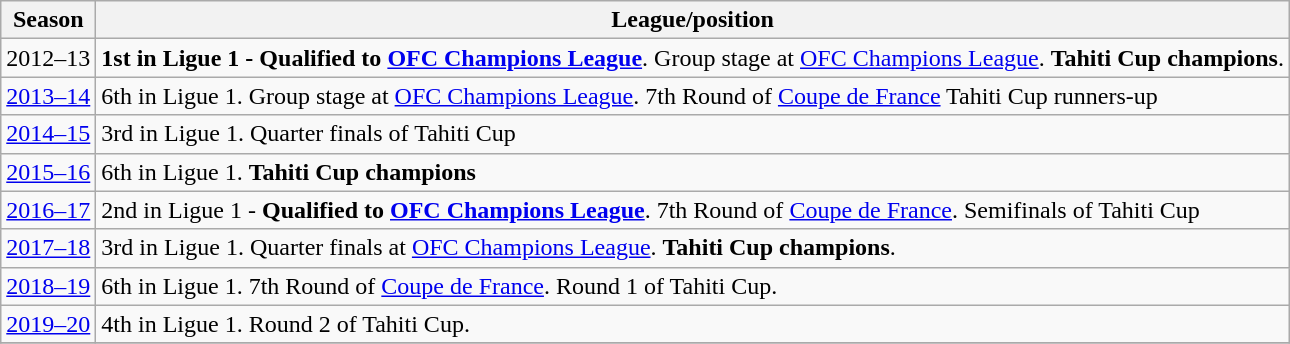<table class="wikitable sortable">
<tr>
<th>Season</th>
<th>League/position</th>
</tr>
<tr>
<td>2012–13</td>
<td><strong>1st in Ligue 1 - Qualified to <a href='#'> OFC Champions League</a></strong>. Group stage at <a href='#'>OFC Champions League</a>. <strong>Tahiti Cup champions</strong>.</td>
</tr>
<tr>
<td><a href='#'>2013–14</a></td>
<td>6th in Ligue 1. Group stage at <a href='#'> OFC Champions League</a>. 7th Round of <a href='#'>Coupe de France</a> Tahiti Cup runners-up</td>
</tr>
<tr>
<td><a href='#'>2014–15</a></td>
<td>3rd in Ligue 1. Quarter finals of Tahiti Cup</td>
</tr>
<tr>
<td><a href='#'>2015–16</a></td>
<td>6th in Ligue 1. <strong>Tahiti Cup champions</strong></td>
</tr>
<tr>
<td><a href='#'>2016–17</a></td>
<td>2nd in Ligue 1 - <strong>Qualified to <a href='#'>OFC Champions League</a></strong>. 7th Round of <a href='#'>Coupe de France</a>. Semifinals of Tahiti Cup</td>
</tr>
<tr>
<td><a href='#'>2017–18</a></td>
<td>3rd in Ligue 1. Quarter finals at <a href='#'>OFC Champions League</a>. <strong>Tahiti Cup champions</strong>.</td>
</tr>
<tr>
<td><a href='#'>2018–19</a></td>
<td>6th in Ligue 1. 7th Round of <a href='#'>Coupe de France</a>. Round 1 of Tahiti Cup.</td>
</tr>
<tr>
<td><a href='#'>2019–20</a></td>
<td>4th in Ligue 1. Round 2 of Tahiti Cup.</td>
</tr>
<tr>
</tr>
</table>
